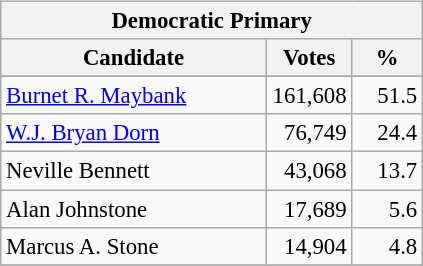<table class="wikitable" align="left" style="margin: 1em 1em 1em 0; font-size: 95%;">
<tr>
<th colspan="3">Democratic Primary</th>
</tr>
<tr>
<th colspan="1" style="width: 170px">Candidate</th>
<th style="width: 50px">Votes</th>
<th style="width: 40px">%</th>
</tr>
<tr>
</tr>
<tr>
<td><a href='#'>Burnet R. Maybank</a></td>
<td align="right">161,608</td>
<td align="right">51.5</td>
</tr>
<tr>
<td><a href='#'>W.J. Bryan Dorn</a></td>
<td align="right">76,749</td>
<td align="right">24.4</td>
</tr>
<tr>
<td>Neville Bennett</td>
<td align="right">43,068</td>
<td align="right">13.7</td>
</tr>
<tr>
<td>Alan Johnstone</td>
<td align="right">17,689</td>
<td align="right">5.6</td>
</tr>
<tr>
<td>Marcus A. Stone</td>
<td align="right">14,904</td>
<td align="right">4.8</td>
</tr>
<tr>
</tr>
</table>
